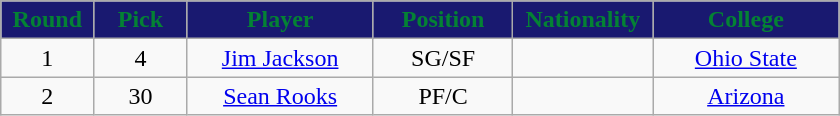<table class="wikitable sortable sortable">
<tr>
<th style="background:#191970; color:#048234" width="10%">Round</th>
<th style="background:#191970; color:#048234" width="10%">Pick</th>
<th style="background:#191970; color:#048234" width="20%">Player</th>
<th style="background:#191970; color:#048234" width="15%">Position</th>
<th style="background:#191970; color:#048234" width="15%">Nationality</th>
<th style="background:#191970; color:#048234" width="20%">College</th>
</tr>
<tr style="text-align: center">
<td>1</td>
<td>4</td>
<td><a href='#'>Jim Jackson</a></td>
<td>SG/SF</td>
<td></td>
<td><a href='#'>Ohio State</a></td>
</tr>
<tr style="text-align: center">
<td>2</td>
<td>30</td>
<td><a href='#'>Sean Rooks</a></td>
<td>PF/C</td>
<td></td>
<td><a href='#'>Arizona</a></td>
</tr>
</table>
